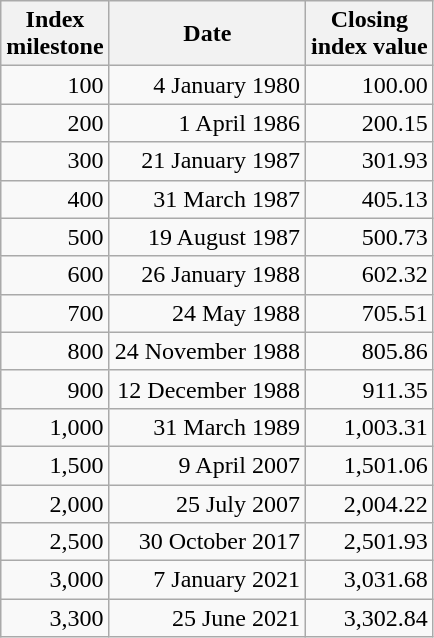<table class="wikitable mw-collapsible" style="text-align:right;">
<tr>
<th>Index<br>milestone</th>
<th>Date</th>
<th>Closing<br>index value</th>
</tr>
<tr>
<td>100</td>
<td>4 January 1980</td>
<td>100.00</td>
</tr>
<tr>
<td>200</td>
<td>1 April 1986</td>
<td>200.15</td>
</tr>
<tr>
<td>300</td>
<td>21 January 1987</td>
<td>301.93</td>
</tr>
<tr>
<td>400</td>
<td>31 March 1987</td>
<td>405.13</td>
</tr>
<tr>
<td>500</td>
<td>19 August 1987</td>
<td>500.73</td>
</tr>
<tr>
<td>600</td>
<td>26 January 1988</td>
<td>602.32</td>
</tr>
<tr>
<td>700</td>
<td>24 May 1988</td>
<td>705.51</td>
</tr>
<tr>
<td>800</td>
<td>24 November 1988</td>
<td>805.86</td>
</tr>
<tr>
<td>900</td>
<td>12 December 1988</td>
<td>911.35</td>
</tr>
<tr>
<td>1,000</td>
<td>31 March 1989</td>
<td>1,003.31</td>
</tr>
<tr>
<td>1,500</td>
<td>9 April 2007</td>
<td>1,501.06</td>
</tr>
<tr>
<td>2,000</td>
<td>25 July 2007</td>
<td>2,004.22</td>
</tr>
<tr>
<td>2,500</td>
<td>30 October 2017</td>
<td>2,501.93</td>
</tr>
<tr>
<td>3,000</td>
<td>7 January 2021</td>
<td>3,031.68</td>
</tr>
<tr>
<td>3,300</td>
<td>25 June 2021</td>
<td>3,302.84</td>
</tr>
</table>
